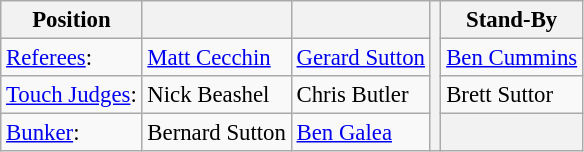<table class="wikitable" style="font-size: 95%;">
<tr>
<th>Position</th>
<th></th>
<th></th>
<th rowspan="4"></th>
<th>Stand-By</th>
</tr>
<tr>
<td class="table-rh" ><a href='#'>Referees</a>:</td>
<td><a href='#'>Matt Cecchin</a></td>
<td><a href='#'>Gerard Sutton</a></td>
<td><a href='#'>Ben Cummins</a></td>
</tr>
<tr>
<td class="table-rh" ><a href='#'>Touch Judges</a>:</td>
<td>Nick Beashel</td>
<td>Chris Butler</td>
<td>Brett Suttor</td>
</tr>
<tr>
<td class="table-rh" ><a href='#'>Bunker</a>:</td>
<td>Bernard Sutton</td>
<td><a href='#'>Ben Galea</a></td>
<th></th>
</tr>
</table>
